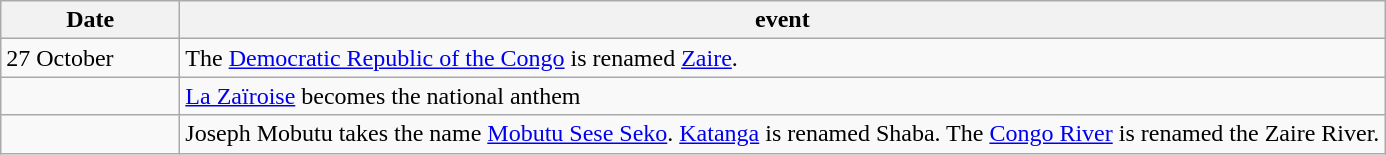<table class=wikitable>
<tr>
<th style="width:7em">Date</th>
<th>event</th>
</tr>
<tr>
<td>27 October</td>
<td>The <a href='#'>Democratic Republic of the Congo</a> is renamed <a href='#'>Zaire</a>.</td>
</tr>
<tr>
<td></td>
<td><a href='#'>La Zaïroise</a> becomes the national anthem</td>
</tr>
<tr>
<td></td>
<td>Joseph Mobutu takes the name <a href='#'>Mobutu Sese Seko</a>. <a href='#'>Katanga</a> is renamed Shaba. The <a href='#'>Congo River</a> is renamed the Zaire River.</td>
</tr>
</table>
